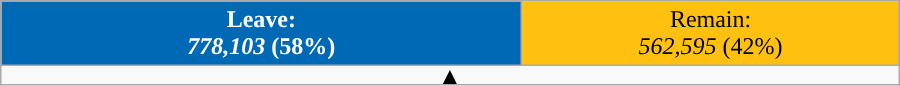<table class="wikitable sortable" style="width:600px; text-align:center;">
<tr>
<td style="width:58%; background:#0069b5; color:white;"><strong>Leave:</strong><br><strong><em>778,103</em></strong> <strong>(58%)</strong></td>
<td style="width:42%; background:#ffc010">Remain: <br> <em>562,595</em> (42%)</td>
</tr>
<tr>
<td colspan=4 style="text-align: center; line-height: 32.1%;"><strong>▲</strong></td>
</tr>
</table>
